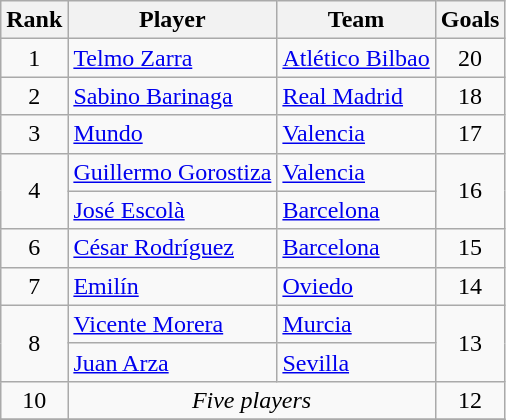<table class="wikitable">
<tr>
<th>Rank</th>
<th>Player</th>
<th>Team</th>
<th>Goals</th>
</tr>
<tr>
<td align=center>1</td>
<td> <a href='#'>Telmo Zarra</a></td>
<td><a href='#'>Atlético Bilbao</a></td>
<td align=center>20</td>
</tr>
<tr>
<td align=center>2</td>
<td> <a href='#'>Sabino Barinaga</a></td>
<td><a href='#'>Real Madrid</a></td>
<td align=center>18</td>
</tr>
<tr>
<td align=center>3</td>
<td> <a href='#'>Mundo</a></td>
<td><a href='#'>Valencia</a></td>
<td align=center>17</td>
</tr>
<tr>
<td rowspan=2 align=center>4</td>
<td> <a href='#'>Guillermo Gorostiza</a></td>
<td><a href='#'>Valencia</a></td>
<td align=center rowspan=2>16</td>
</tr>
<tr>
<td> <a href='#'>José Escolà</a></td>
<td><a href='#'>Barcelona</a></td>
</tr>
<tr>
<td align=center>6</td>
<td> <a href='#'>César Rodríguez</a></td>
<td><a href='#'>Barcelona</a></td>
<td align=center>15</td>
</tr>
<tr>
<td align=center>7</td>
<td> <a href='#'>Emilín</a></td>
<td><a href='#'>Oviedo</a></td>
<td align=center>14</td>
</tr>
<tr>
<td rowspan=2 align=center>8</td>
<td> <a href='#'>Vicente Morera</a></td>
<td><a href='#'>Murcia</a></td>
<td rowspan=2 align=center>13</td>
</tr>
<tr>
<td> <a href='#'>Juan Arza</a></td>
<td><a href='#'>Sevilla</a></td>
</tr>
<tr>
<td align=center>10</td>
<td colspan=2 align=center><em>Five players</em></td>
<td align=center>12</td>
</tr>
<tr>
</tr>
</table>
